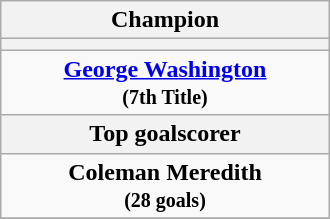<table class="wikitable" style="margin: 0 auto; width: 220px;">
<tr>
<th>Champion</th>
</tr>
<tr>
<th></th>
</tr>
<tr>
<td align="center"><strong><a href='#'>George Washington</a></strong><br><small><strong>(7th Title)</strong></small></td>
</tr>
<tr>
<th>Top goalscorer</th>
</tr>
<tr>
<td align="center"><strong>Coleman Meredith </strong><br><small><strong>(28 goals)</strong></small></td>
</tr>
<tr>
</tr>
</table>
